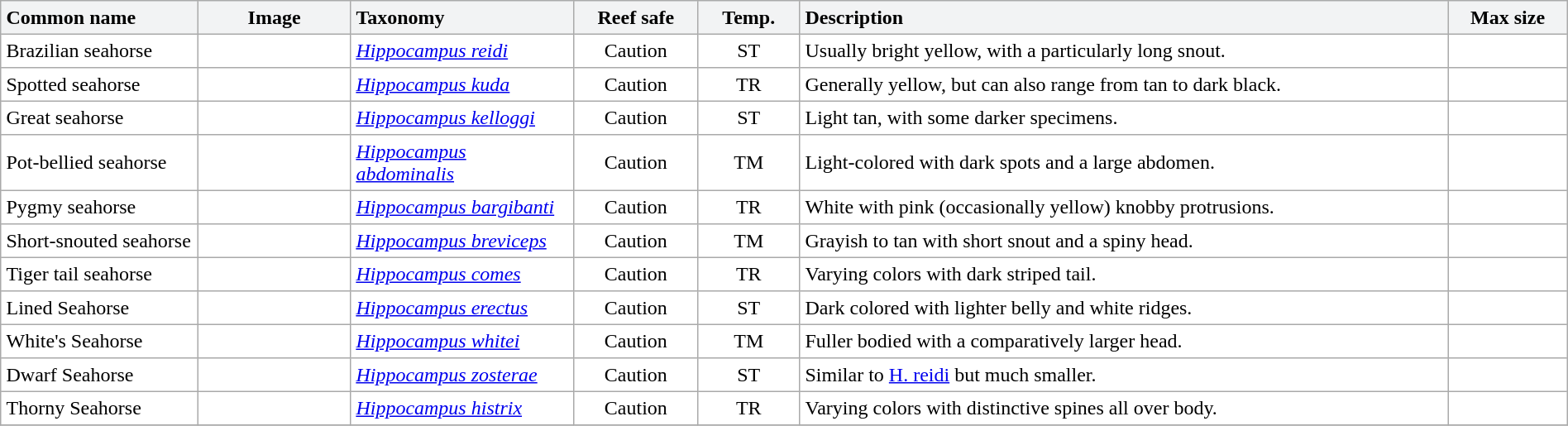<table class="sortable collapsible" cellpadding="4" width="100%" border="1" style="border:1px solid #aaa; border-collapse:collapse">
<tr>
<th align="left" style="background:#F2F3F4" width="170px">Common name</th>
<th style="background:#F2F3F4" width="130px" class="unsortable">Image</th>
<th align="left" style="background:#F2F3F4" width="190px">Taxonomy</th>
<th style="background:#F2F3F4" width="100px">Reef safe</th>
<th style="background:#F2F3F4" width="80px">Temp.</th>
<th align="left" style="background:#F2F3F4" width="610px" class="unsortable">Description</th>
<th style="background:#F2F3F4" width="100px">Max size</th>
</tr>
<tr>
<td>Brazilian seahorse</td>
<td></td>
<td><em><a href='#'>Hippocampus reidi</a></em></td>
<td align="center">Caution</td>
<td align="center">ST</td>
<td>Usually bright yellow, with a particularly long snout.</td>
<td align="center"></td>
</tr>
<tr>
<td>Spotted seahorse</td>
<td></td>
<td><em><a href='#'>Hippocampus kuda</a></em></td>
<td align="center">Caution</td>
<td align="center">TR</td>
<td>Generally yellow, but can also range from tan to dark black.</td>
<td align="center"></td>
</tr>
<tr>
<td>Great seahorse</td>
<td></td>
<td><em><a href='#'>Hippocampus kelloggi</a></em></td>
<td align="center">Caution</td>
<td align="center">ST</td>
<td>Light tan, with some darker specimens.</td>
<td align="center"></td>
</tr>
<tr>
<td>Pot-bellied seahorse</td>
<td></td>
<td><em><a href='#'>Hippocampus abdominalis</a></em></td>
<td align="center">Caution</td>
<td align="center">TM</td>
<td>Light-colored with dark spots and a large abdomen.</td>
<td align="center"></td>
</tr>
<tr>
<td>Pygmy seahorse</td>
<td></td>
<td><em><a href='#'>Hippocampus bargibanti</a></em></td>
<td align="center">Caution</td>
<td align="center">TR</td>
<td>White with pink (occasionally yellow) knobby protrusions.</td>
<td align="center"></td>
</tr>
<tr>
<td>Short-snouted seahorse</td>
<td></td>
<td><em><a href='#'>Hippocampus breviceps</a></em></td>
<td align="center">Caution</td>
<td align="center">TM</td>
<td>Grayish to tan with short snout and a spiny head.</td>
<td align="center"></td>
</tr>
<tr>
<td>Tiger tail seahorse</td>
<td></td>
<td><em><a href='#'>Hippocampus comes</a></em></td>
<td align="center">Caution</td>
<td align="center">TR</td>
<td>Varying colors with dark striped tail.</td>
<td align="center"></td>
</tr>
<tr>
<td>Lined Seahorse</td>
<td></td>
<td><em><a href='#'>Hippocampus erectus</a></em></td>
<td align="center">Caution</td>
<td align="center">ST</td>
<td>Dark colored with lighter belly and white ridges.</td>
<td align="center"></td>
</tr>
<tr>
<td>White's Seahorse</td>
<td></td>
<td><em><a href='#'>Hippocampus whitei</a></em></td>
<td align="center">Caution</td>
<td align="center">TM</td>
<td>Fuller bodied with a comparatively larger head.</td>
<td align="center"></td>
</tr>
<tr>
<td>Dwarf Seahorse</td>
<td></td>
<td><em><a href='#'>Hippocampus zosterae</a></em></td>
<td align="center">Caution</td>
<td align="center">ST</td>
<td>Similar to <a href='#'>H. reidi</a> but much smaller.</td>
<td align="center"></td>
</tr>
<tr>
<td>Thorny Seahorse</td>
<td></td>
<td><em><a href='#'>Hippocampus histrix</a></em></td>
<td align="center">Caution</td>
<td align="center">TR</td>
<td>Varying colors with distinctive spines all over body.</td>
<td align="center"></td>
</tr>
<tr>
</tr>
</table>
